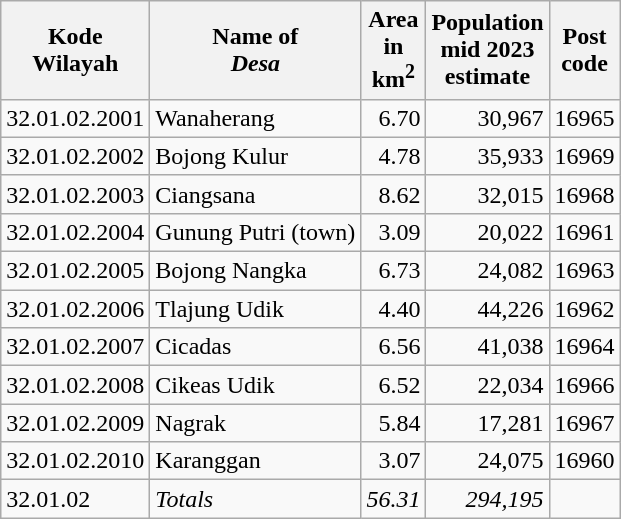<table class="wikitable">
<tr>
<th>Kode <br>Wilayah</th>
<th>Name of <br> <em>Desa</em></th>
<th>Area <br>in <br>km<sup>2</sup></th>
<th>Population<br>mid 2023<br>estimate</th>
<th>Post<br>code</th>
</tr>
<tr>
<td>32.01.02.2001</td>
<td>Wanaherang</td>
<td align="right">6.70</td>
<td align="right">30,967</td>
<td>16965</td>
</tr>
<tr>
<td>32.01.02.2002</td>
<td>Bojong Kulur</td>
<td align="right">4.78</td>
<td align="right">35,933</td>
<td>16969</td>
</tr>
<tr>
<td>32.01.02.2003</td>
<td>Ciangsana</td>
<td align="right">8.62</td>
<td align="right">32,015</td>
<td>16968</td>
</tr>
<tr>
<td>32.01.02.2004</td>
<td>Gunung Putri (town)</td>
<td align="right">3.09</td>
<td align="right">20,022</td>
<td>16961</td>
</tr>
<tr>
<td>32.01.02.2005</td>
<td>Bojong Nangka</td>
<td align="right">6.73</td>
<td align="right">24,082</td>
<td>16963</td>
</tr>
<tr>
<td>32.01.02.2006</td>
<td>Tlajung Udik</td>
<td align="right">4.40</td>
<td align="right">44,226</td>
<td>16962</td>
</tr>
<tr>
<td>32.01.02.2007</td>
<td>Cicadas</td>
<td align="right">6.56</td>
<td align="right">41,038</td>
<td>16964</td>
</tr>
<tr>
<td>32.01.02.2008</td>
<td>Cikeas Udik</td>
<td align="right">6.52</td>
<td align="right">22,034</td>
<td>16966</td>
</tr>
<tr>
<td>32.01.02.2009</td>
<td>Nagrak</td>
<td align="right">5.84</td>
<td align="right">17,281</td>
<td>16967</td>
</tr>
<tr>
<td>32.01.02.2010</td>
<td>Karanggan</td>
<td align="right">3.07</td>
<td align="right">24,075</td>
<td>16960</td>
</tr>
<tr>
<td>32.01.02</td>
<td><em>Totals</em></td>
<td align="right"><em>56.31</em></td>
<td align="right"><em>294,195</em></td>
<td></td>
</tr>
</table>
